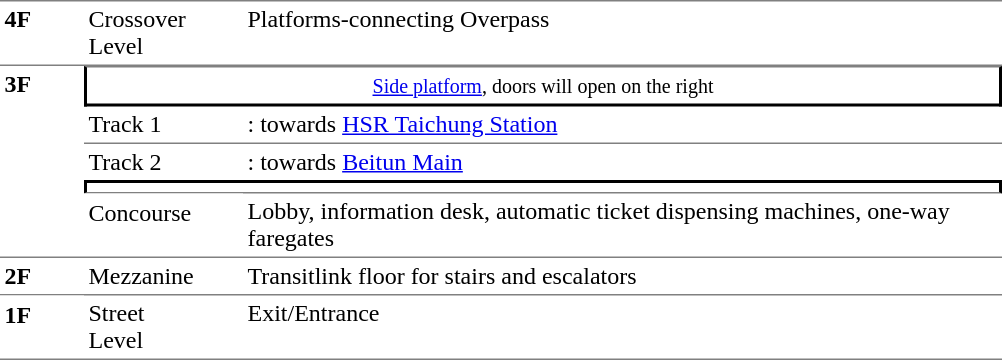<table table border=0 cellspacing=0 cellpadding=3>
<tr>
<td style="border-bottom:solid 1px gray;border-top:solid 1px gray;" width=50 valign=top><strong>4F</strong></td>
<td style="border-top:solid 1px gray;border-bottom:solid 1px gray;" width=100 valign=top>Crossover<br>Level</td>
<td style="border-top:solid 1px gray;border-bottom:solid 1px gray;" width=500 valign=top>Platforms-connecting Overpass</td>
</tr>
<tr>
<td width=50 rowspan=7 valign=top><strong>3F</strong></td>
</tr>
<tr>
<td style="border-right:solid 2px black;border-left:solid 2px black;border-bottom:solid 2px black;border-top:solid 1px gray;text-align:center;" colspan=2><small><a href='#'>Side platform</a>, doors will open on the right</small></td>
</tr>
<tr>
<td style="border-bottom:solid 1px gray;" width=100><span>Track 1</span></td>
<td style="border-bottom:solid 1px gray;" width=390>  : towards <a href='#'>HSR Taichung Station</a> </td>
</tr>
<tr>
<td style="border-bottom:solid 0px gray;" width=100><span>Track 2</span></td>
<td style="border-bottom:solid 0px gray;" width=390>  : towards <a href='#'>Beitun Main</a> </td>
</tr>
<tr>
<td style="border-top:solid 2px black;border-right:solid 2px black;border-left:solid 2px black;border-bottom:solid 1px gray;" colspan=2 align=center></td>
</tr>
<tr>
<td style="border-top:solid 1px white;" rowspan=2 valign=top>Concourse</td>
</tr>
<tr>
<td>Lobby, information desk, automatic ticket dispensing machines, one-way faregates</td>
</tr>
<tr>
<td style="border-bottom:solid 1px gray;border-top:solid 1px gray;" width=50 valign=top><strong>2F</strong></td>
<td style="border-top:solid 1px gray;border-bottom:solid 1px gray;" width=100 valign=top>Mezzanine</td>
<td style="border-top:solid 1px gray;border-bottom:solid 1px gray;" width=400 valign=top>Transitlink floor for stairs and escalators</td>
</tr>
<tr>
<td style="border-bottom:solid 1px gray;border-top:solid 1px white;" width=50 valign=top><strong>1F</strong></td>
<td style="border-top:solid 0px gray;border-bottom:solid 1px gray;" width=100 valign=top>Street<br>Level</td>
<td style="border-top:solid 0px gray;border-bottom:solid 1px gray;" width=400 valign=top>Exit/Entrance</td>
</tr>
<tr>
</tr>
</table>
